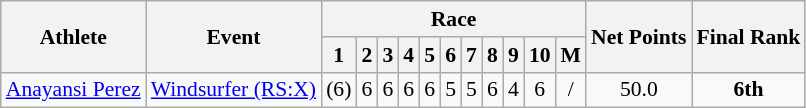<table class="wikitable" style="font-size:90%">
<tr>
<th rowspan=2>Athlete</th>
<th rowspan=2>Event</th>
<th colspan=11>Race</th>
<th rowspan=2>Net Points</th>
<th rowspan=2>Final Rank</th>
</tr>
<tr>
<th>1</th>
<th>2</th>
<th>3</th>
<th>4</th>
<th>5</th>
<th>6</th>
<th>7</th>
<th>8</th>
<th>9</th>
<th>10</th>
<th>M</th>
</tr>
<tr align=center>
<td align=left><a href='#'>Anayansi Perez</a></td>
<td align=left><a href='#'>Windsurfer (RS:X)</a></td>
<td>(6)</td>
<td>6</td>
<td>6</td>
<td>6</td>
<td>6</td>
<td>5</td>
<td>5</td>
<td>6</td>
<td>4</td>
<td>6</td>
<td>/</td>
<td>50.0</td>
<td><strong>6th</strong></td>
</tr>
</table>
